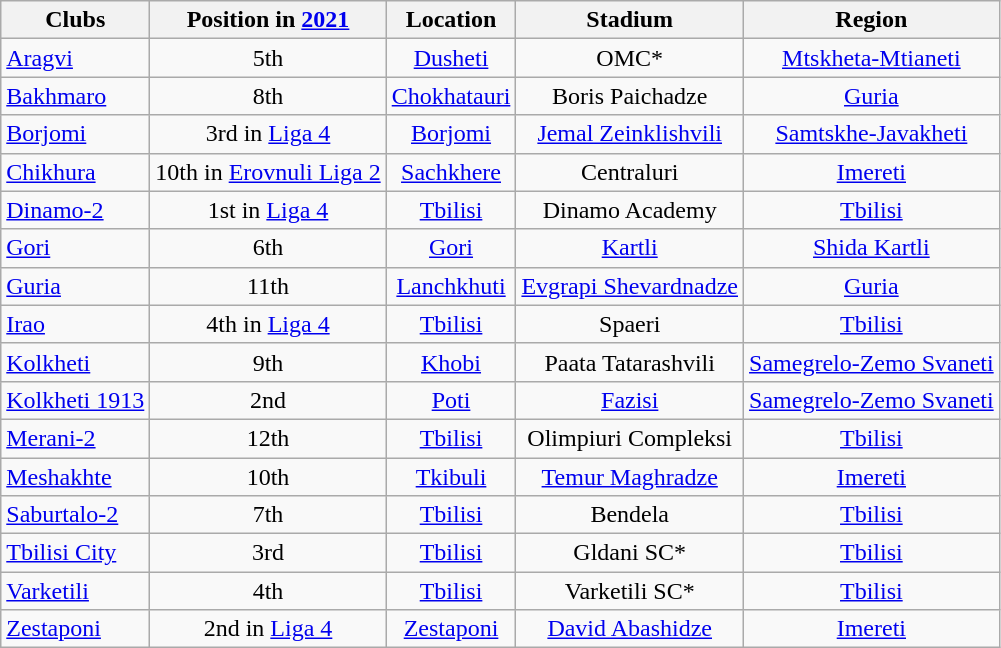<table class="wikitable sortable" style="text-align:center;">
<tr>
<th>Clubs</th>
<th>Position in <a href='#'>2021</a></th>
<th>Location</th>
<th>Stadium</th>
<th>Region</th>
</tr>
<tr>
<td style="text-align:left;"><a href='#'>Aragvi</a></td>
<td>5th</td>
<td><a href='#'>Dusheti</a></td>
<td>OMC*</td>
<td><a href='#'>Mtskheta-Mtianeti</a></td>
</tr>
<tr>
<td style="text-align:left;"><a href='#'>Bakhmaro</a></td>
<td>8th</td>
<td><a href='#'>Chokhatauri</a></td>
<td>Boris Paichadze</td>
<td><a href='#'>Guria</a></td>
</tr>
<tr>
<td style="text-align:left;"><a href='#'>Borjomi</a></td>
<td>3rd in <a href='#'>Liga 4</a></td>
<td><a href='#'>Borjomi</a></td>
<td><a href='#'>Jemal Zeinklishvili</a></td>
<td><a href='#'>Samtskhe-Javakheti</a></td>
</tr>
<tr>
<td style="text-align:left;"><a href='#'>Chikhura</a></td>
<td>10th in <a href='#'>Erovnuli Liga 2</a></td>
<td><a href='#'>Sachkhere</a></td>
<td>Centraluri</td>
<td><a href='#'>Imereti</a></td>
</tr>
<tr>
<td style="text-align:left;"><a href='#'>Dinamo-2</a></td>
<td>1st in <a href='#'>Liga 4</a></td>
<td><a href='#'>Tbilisi</a></td>
<td>Dinamo Academy</td>
<td><a href='#'>Tbilisi</a></td>
</tr>
<tr>
<td style="text-align:left;"><a href='#'>Gori</a></td>
<td>6th</td>
<td><a href='#'>Gori</a></td>
<td><a href='#'>Kartli</a></td>
<td><a href='#'>Shida Kartli</a></td>
</tr>
<tr>
<td style="text-align:left;"><a href='#'>Guria</a></td>
<td>11th</td>
<td><a href='#'>Lanchkhuti</a></td>
<td><a href='#'>Evgrapi Shevardnadze</a></td>
<td><a href='#'>Guria</a></td>
</tr>
<tr>
<td style="text-align:left;"><a href='#'>Irao</a></td>
<td>4th in <a href='#'>Liga 4</a></td>
<td><a href='#'>Tbilisi</a></td>
<td>Spaeri</td>
<td><a href='#'>Tbilisi</a></td>
</tr>
<tr>
<td style="text-align:left;"><a href='#'>Kolkheti</a></td>
<td>9th</td>
<td><a href='#'>Khobi</a></td>
<td>Paata Tatarashvili</td>
<td><a href='#'>Samegrelo-Zemo Svaneti</a></td>
</tr>
<tr>
<td style="text-align:left;"><a href='#'>Kolkheti 1913</a></td>
<td>2nd</td>
<td><a href='#'>Poti</a></td>
<td><a href='#'>Fazisi</a></td>
<td><a href='#'>Samegrelo-Zemo Svaneti</a></td>
</tr>
<tr>
<td style="text-align:left;"><a href='#'>Merani-2</a></td>
<td>12th</td>
<td><a href='#'>Tbilisi</a></td>
<td>Olimpiuri Compleksi</td>
<td><a href='#'>Tbilisi</a></td>
</tr>
<tr>
<td style="text-align:left;"><a href='#'>Meshakhte</a></td>
<td>10th</td>
<td><a href='#'>Tkibuli</a></td>
<td><a href='#'>Temur Maghradze</a></td>
<td><a href='#'>Imereti</a></td>
</tr>
<tr>
<td style="text-align:left;"><a href='#'>Saburtalo-2</a></td>
<td>7th</td>
<td><a href='#'>Tbilisi</a></td>
<td>Bendela</td>
<td><a href='#'>Tbilisi</a></td>
</tr>
<tr>
<td style="text-align:left;"><a href='#'>Tbilisi City</a></td>
<td>3rd</td>
<td><a href='#'>Tbilisi</a></td>
<td>Gldani SC*</td>
<td><a href='#'>Tbilisi</a></td>
</tr>
<tr>
<td style="text-align:left;"><a href='#'>Varketili</a></td>
<td>4th</td>
<td><a href='#'>Tbilisi</a></td>
<td>Varketili SC*</td>
<td><a href='#'>Tbilisi</a></td>
</tr>
<tr>
<td style="text-align:left;"><a href='#'>Zestaponi</a></td>
<td>2nd in <a href='#'>Liga 4</a></td>
<td><a href='#'>Zestaponi</a></td>
<td><a href='#'>David Abashidze</a></td>
<td><a href='#'>Imereti</a></td>
</tr>
</table>
